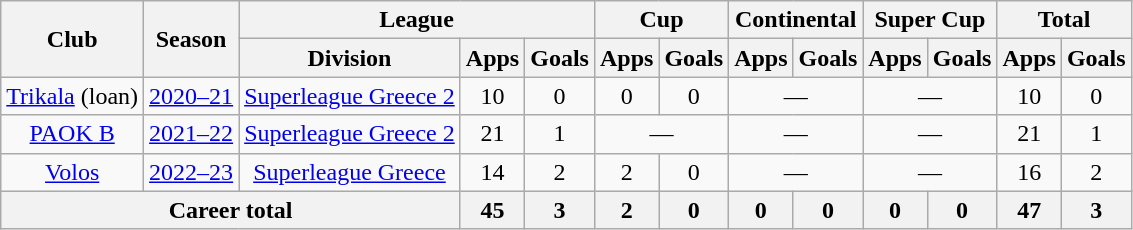<table class="wikitable" style="text-align:center">
<tr>
<th rowspan="2">Club</th>
<th rowspan="2">Season</th>
<th colspan="3">League</th>
<th colspan="2">Cup</th>
<th colspan="2">Continental</th>
<th colspan="2">Super Cup</th>
<th colspan="2">Total</th>
</tr>
<tr>
<th>Division</th>
<th>Apps</th>
<th>Goals</th>
<th>Apps</th>
<th>Goals</th>
<th>Apps</th>
<th>Goals</th>
<th>Apps</th>
<th>Goals</th>
<th>Apps</th>
<th>Goals</th>
</tr>
<tr>
<td><a href='#'>Trikala</a> (loan)</td>
<td><a href='#'>2020–21</a></td>
<td><a href='#'>Superleague Greece 2</a></td>
<td>10</td>
<td>0</td>
<td>0</td>
<td>0</td>
<td colspan="2">—</td>
<td colspan="2">—</td>
<td>10</td>
<td>0</td>
</tr>
<tr>
<td><a href='#'>PAOK B</a></td>
<td><a href='#'>2021–22</a></td>
<td><a href='#'>Superleague Greece 2</a></td>
<td>21</td>
<td>1</td>
<td colspan="2">—</td>
<td colspan="2">—</td>
<td colspan="2">—</td>
<td>21</td>
<td>1</td>
</tr>
<tr>
<td><a href='#'>Volos</a></td>
<td><a href='#'>2022–23</a></td>
<td><a href='#'>Superleague Greece</a></td>
<td>14</td>
<td>2</td>
<td>2</td>
<td>0</td>
<td colspan="2">—</td>
<td colspan="2">—</td>
<td>16</td>
<td>2</td>
</tr>
<tr>
<th colspan="3">Career total</th>
<th>45</th>
<th>3</th>
<th>2</th>
<th>0</th>
<th>0</th>
<th>0</th>
<th>0</th>
<th>0</th>
<th>47</th>
<th>3</th>
</tr>
</table>
